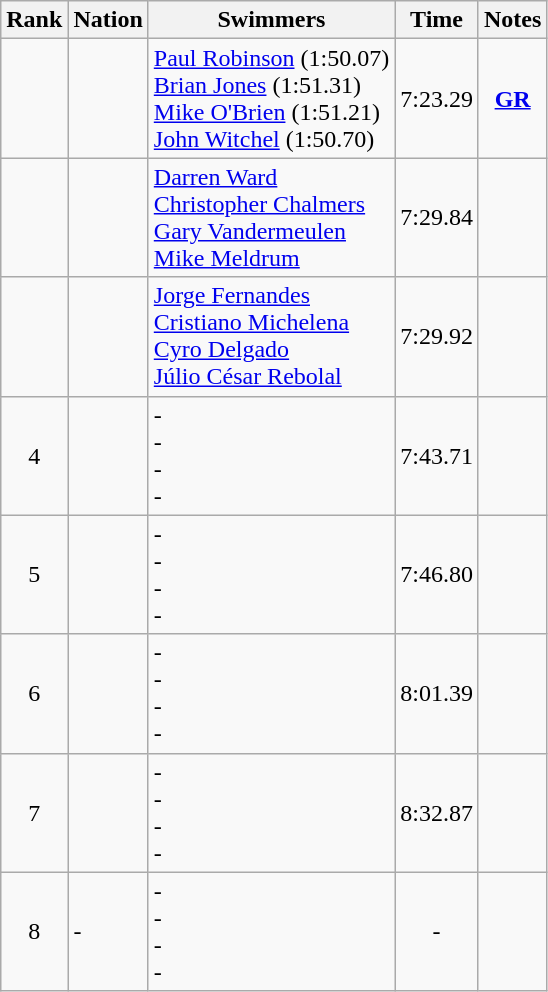<table class="wikitable sortable" style="text-align:center">
<tr>
<th>Rank</th>
<th>Nation</th>
<th>Swimmers</th>
<th>Time</th>
<th>Notes</th>
</tr>
<tr>
<td></td>
<td align="left"></td>
<td align="left"><a href='#'>Paul Robinson</a> (1:50.07) <br><a href='#'>Brian Jones</a> (1:51.31) <br><a href='#'>Mike O'Brien</a> (1:51.21) <br><a href='#'>John Witchel</a> (1:50.70)</td>
<td>7:23.29</td>
<td><strong><a href='#'>GR</a></strong></td>
</tr>
<tr>
<td></td>
<td align="left"></td>
<td align="left"><a href='#'>Darren Ward</a><br><a href='#'>Christopher Chalmers</a><br><a href='#'>Gary Vandermeulen</a><br><a href='#'>Mike Meldrum</a></td>
<td>7:29.84</td>
<td></td>
</tr>
<tr>
<td></td>
<td align="left"></td>
<td align="left"><a href='#'>Jorge Fernandes</a> <br><a href='#'>Cristiano Michelena</a> <br><a href='#'>Cyro Delgado</a> <br><a href='#'>Júlio César Rebolal</a></td>
<td>7:29.92</td>
<td></td>
</tr>
<tr>
<td>4</td>
<td align="left"></td>
<td align="left">- <br> - <br> - <br> -</td>
<td>7:43.71</td>
<td></td>
</tr>
<tr>
<td>5</td>
<td align="left"></td>
<td align="left">- <br> - <br> - <br> -</td>
<td>7:46.80</td>
<td></td>
</tr>
<tr>
<td>6</td>
<td align="left"></td>
<td align="left">- <br> - <br> - <br> -</td>
<td>8:01.39</td>
<td></td>
</tr>
<tr>
<td>7</td>
<td align="left"></td>
<td align="left">- <br> - <br> - <br> -</td>
<td>8:32.87</td>
<td></td>
</tr>
<tr>
<td>8</td>
<td align="left">-</td>
<td align="left">- <br> - <br> - <br> -</td>
<td>-</td>
<td></td>
</tr>
</table>
